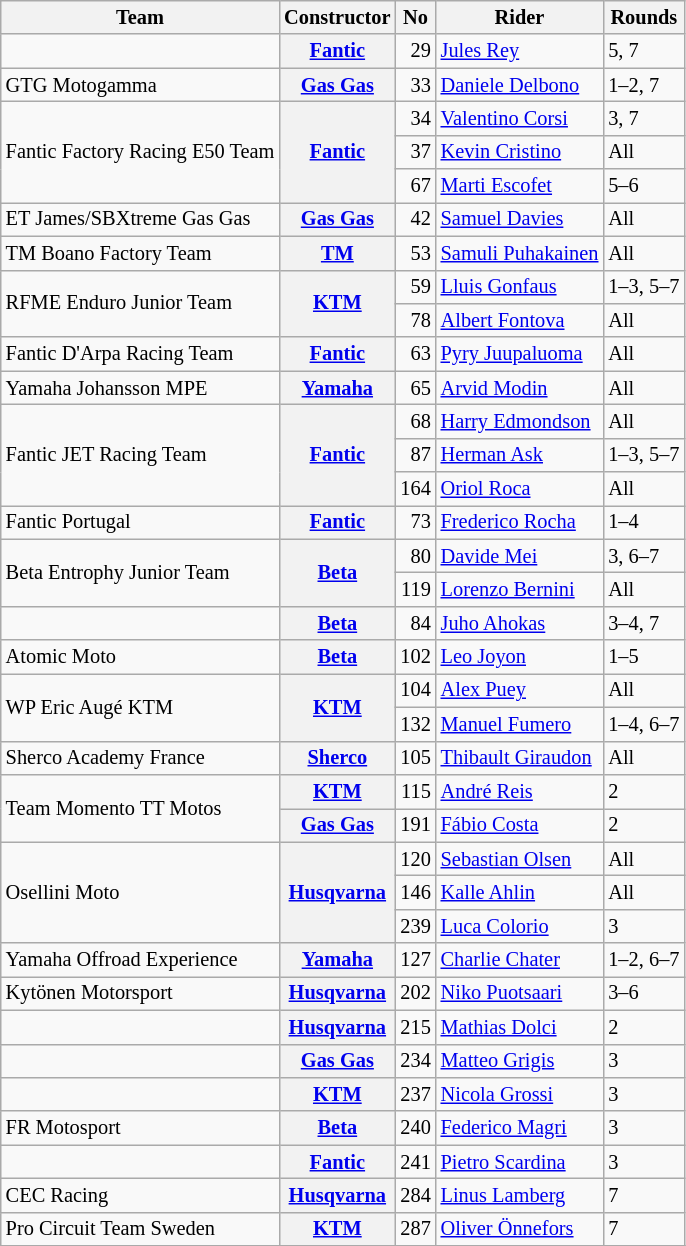<table class="wikitable" style="font-size: 85%;">
<tr>
<th>Team</th>
<th>Constructor</th>
<th>No</th>
<th>Rider</th>
<th>Rounds</th>
</tr>
<tr>
<td></td>
<th><a href='#'>Fantic</a></th>
<td align="right">29</td>
<td> <a href='#'>Jules Rey</a></td>
<td>5, 7</td>
</tr>
<tr>
<td>GTG Motogamma</td>
<th><a href='#'>Gas Gas</a></th>
<td align="right">33</td>
<td> <a href='#'>Daniele Delbono</a></td>
<td>1–2, 7</td>
</tr>
<tr>
<td rowspan=3>Fantic Factory Racing E50 Team</td>
<th rowspan=3><a href='#'>Fantic</a></th>
<td align="right">34</td>
<td> <a href='#'>Valentino Corsi</a></td>
<td>3, 7</td>
</tr>
<tr>
<td align="right">37</td>
<td> <a href='#'>Kevin Cristino</a></td>
<td>All</td>
</tr>
<tr>
<td align="right">67</td>
<td> <a href='#'>Marti Escofet</a></td>
<td>5–6</td>
</tr>
<tr>
<td>ET James/SBXtreme Gas Gas</td>
<th><a href='#'>Gas Gas</a></th>
<td align="right">42</td>
<td> <a href='#'>Samuel Davies</a></td>
<td>All</td>
</tr>
<tr>
<td>TM Boano Factory Team</td>
<th><a href='#'>TM</a></th>
<td align="right">53</td>
<td> <a href='#'>Samuli Puhakainen</a></td>
<td>All</td>
</tr>
<tr>
<td rowspan=2>RFME Enduro Junior Team</td>
<th rowspan=2><a href='#'>KTM</a></th>
<td align="right">59</td>
<td> <a href='#'>Lluis Gonfaus</a></td>
<td>1–3, 5–7</td>
</tr>
<tr>
<td align="right">78</td>
<td> <a href='#'>Albert Fontova</a></td>
<td>All</td>
</tr>
<tr>
<td>Fantic D'Arpa Racing Team</td>
<th><a href='#'>Fantic</a></th>
<td align="right">63</td>
<td> <a href='#'>Pyry Juupaluoma</a></td>
<td>All</td>
</tr>
<tr>
<td>Yamaha Johansson MPE</td>
<th><a href='#'>Yamaha</a></th>
<td align="right">65</td>
<td> <a href='#'>Arvid Modin</a></td>
<td>All</td>
</tr>
<tr>
<td rowspan=3>Fantic JET Racing Team</td>
<th rowspan=3><a href='#'>Fantic</a></th>
<td align="right">68</td>
<td> <a href='#'>Harry Edmondson</a></td>
<td>All</td>
</tr>
<tr>
<td align="right">87</td>
<td> <a href='#'>Herman Ask</a></td>
<td>1–3, 5–7</td>
</tr>
<tr>
<td align="right">164</td>
<td> <a href='#'>Oriol Roca</a></td>
<td>All</td>
</tr>
<tr>
<td>Fantic Portugal</td>
<th><a href='#'>Fantic</a></th>
<td align="right">73</td>
<td> <a href='#'>Frederico Rocha</a></td>
<td>1–4</td>
</tr>
<tr>
<td rowspan=2>Beta Entrophy Junior Team</td>
<th rowspan=2><a href='#'>Beta</a></th>
<td align="right">80</td>
<td> <a href='#'>Davide Mei</a></td>
<td>3, 6–7</td>
</tr>
<tr>
<td align="right">119</td>
<td> <a href='#'>Lorenzo Bernini</a></td>
<td>All</td>
</tr>
<tr>
<td></td>
<th><a href='#'>Beta</a></th>
<td align="right">84</td>
<td> <a href='#'>Juho Ahokas</a></td>
<td>3–4, 7</td>
</tr>
<tr>
<td>Atomic Moto</td>
<th><a href='#'>Beta</a></th>
<td align="right">102</td>
<td> <a href='#'>Leo Joyon</a></td>
<td>1–5</td>
</tr>
<tr>
<td rowspan=2>WP Eric Augé KTM</td>
<th rowspan=2><a href='#'>KTM</a></th>
<td align="right">104</td>
<td> <a href='#'>Alex Puey</a></td>
<td>All</td>
</tr>
<tr>
<td align="right">132</td>
<td> <a href='#'>Manuel Fumero</a></td>
<td>1–4, 6–7</td>
</tr>
<tr>
<td>Sherco Academy France</td>
<th><a href='#'>Sherco</a></th>
<td align="right">105</td>
<td> <a href='#'>Thibault Giraudon</a></td>
<td>All</td>
</tr>
<tr>
<td rowspan=2>Team Momento TT Motos</td>
<th><a href='#'>KTM</a></th>
<td align="right">115</td>
<td> <a href='#'>André Reis</a></td>
<td>2</td>
</tr>
<tr>
<th><a href='#'>Gas Gas</a></th>
<td align="right">191</td>
<td> <a href='#'>Fábio Costa</a></td>
<td>2</td>
</tr>
<tr>
<td rowspan=3>Osellini Moto</td>
<th rowspan=3><a href='#'>Husqvarna</a></th>
<td align="right">120</td>
<td> <a href='#'>Sebastian Olsen</a></td>
<td>All</td>
</tr>
<tr>
<td align="right">146</td>
<td> <a href='#'>Kalle Ahlin</a></td>
<td>All</td>
</tr>
<tr>
<td align="right">239</td>
<td> <a href='#'>Luca Colorio</a></td>
<td>3</td>
</tr>
<tr>
<td>Yamaha Offroad Experience</td>
<th><a href='#'>Yamaha</a></th>
<td align="right">127</td>
<td> <a href='#'>Charlie Chater</a></td>
<td>1–2, 6–7</td>
</tr>
<tr>
<td>Kytönen Motorsport</td>
<th><a href='#'>Husqvarna</a></th>
<td align="right">202</td>
<td> <a href='#'>Niko Puotsaari</a></td>
<td>3–6</td>
</tr>
<tr>
<td></td>
<th><a href='#'>Husqvarna</a></th>
<td align="right">215</td>
<td> <a href='#'>Mathias Dolci</a></td>
<td>2</td>
</tr>
<tr>
<td></td>
<th><a href='#'>Gas Gas</a></th>
<td align="right">234</td>
<td> <a href='#'>Matteo Grigis</a></td>
<td>3</td>
</tr>
<tr>
<td></td>
<th><a href='#'>KTM</a></th>
<td align="right">237</td>
<td> <a href='#'>Nicola Grossi</a></td>
<td>3</td>
</tr>
<tr>
<td>FR Motosport</td>
<th><a href='#'>Beta</a></th>
<td align="right">240</td>
<td> <a href='#'>Federico Magri</a></td>
<td>3</td>
</tr>
<tr>
<td></td>
<th><a href='#'>Fantic</a></th>
<td align="right">241</td>
<td> <a href='#'>Pietro Scardina</a></td>
<td>3</td>
</tr>
<tr>
<td>CEC Racing</td>
<th><a href='#'>Husqvarna</a></th>
<td align="right">284</td>
<td> <a href='#'>Linus Lamberg</a></td>
<td>7</td>
</tr>
<tr>
<td>Pro Circuit Team Sweden</td>
<th><a href='#'>KTM</a></th>
<td align="right">287</td>
<td> <a href='#'>Oliver Önnefors</a></td>
<td>7</td>
</tr>
<tr>
</tr>
</table>
